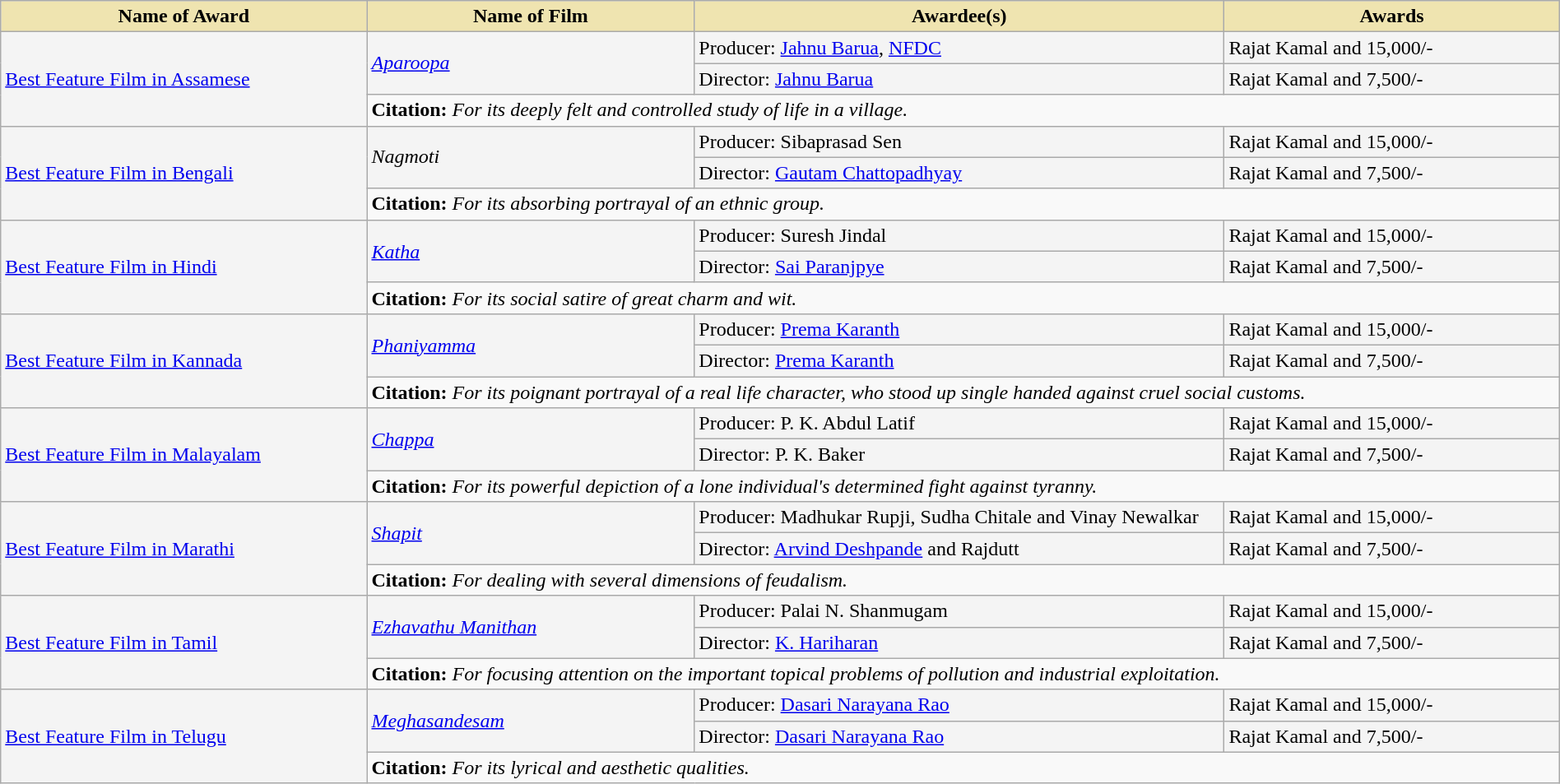<table class="wikitable" style="width:100%;">
<tr>
<th style="background-color:#EFE4B0;width:23.5%;">Name of Award</th>
<th style="background-color:#EFE4B0;width:21%;">Name of Film</th>
<th style="background-color:#EFE4B0;width:34%;">Awardee(s)</th>
<th style="background-color:#EFE4B0;width:21.5%;">Awards</th>
</tr>
<tr style="background-color:#F4F4F4">
<td rowspan="3"><a href='#'>Best Feature Film in Assamese</a></td>
<td rowspan="2"><em><a href='#'>Aparoopa</a></em></td>
<td>Producer: <a href='#'>Jahnu Barua</a>, <a href='#'>NFDC</a></td>
<td>Rajat Kamal and 15,000/-</td>
</tr>
<tr style="background-color:#F4F4F4">
<td>Director: <a href='#'>Jahnu Barua</a></td>
<td>Rajat Kamal and 7,500/-</td>
</tr>
<tr style="background-color:#F9F9F9">
<td colspan="3"><strong>Citation:</strong> <em>For its deeply felt and controlled study of life in a village.</em></td>
</tr>
<tr style="background-color:#F4F4F4">
<td rowspan="3"><a href='#'>Best Feature Film in Bengali</a></td>
<td rowspan="2"><em>Nagmoti</em></td>
<td>Producer: Sibaprasad Sen</td>
<td>Rajat Kamal and 15,000/-</td>
</tr>
<tr style="background-color:#F4F4F4">
<td>Director: <a href='#'>Gautam Chattopadhyay</a></td>
<td>Rajat Kamal and 7,500/-</td>
</tr>
<tr style="background-color:#F9F9F9">
<td colspan="3"><strong>Citation:</strong> <em>For its absorbing portrayal of an ethnic group.</em></td>
</tr>
<tr style="background-color:#F4F4F4">
<td rowspan="3"><a href='#'>Best Feature Film in Hindi</a></td>
<td rowspan="2"><em><a href='#'>Katha</a></em></td>
<td>Producer: Suresh Jindal</td>
<td>Rajat Kamal and 15,000/-</td>
</tr>
<tr style="background-color:#F4F4F4">
<td>Director: <a href='#'>Sai Paranjpye</a></td>
<td>Rajat Kamal and 7,500/-</td>
</tr>
<tr style="background-color:#F9F9F9">
<td colspan="3"><strong>Citation:</strong> <em>For its social satire of great charm and wit.</em></td>
</tr>
<tr style="background-color:#F4F4F4">
<td rowspan="3"><a href='#'>Best Feature Film in Kannada</a></td>
<td rowspan="2"><em><a href='#'>Phaniyamma</a></em></td>
<td>Producer: <a href='#'>Prema Karanth</a></td>
<td>Rajat Kamal and 15,000/-</td>
</tr>
<tr style="background-color:#F4F4F4">
<td>Director: <a href='#'>Prema Karanth</a></td>
<td>Rajat Kamal and 7,500/-</td>
</tr>
<tr style="background-color:#F9F9F9">
<td colspan="3"><strong>Citation:</strong> <em>For its poignant portrayal of a real life character, who stood up single handed against cruel social customs.</em></td>
</tr>
<tr style="background-color:#F4F4F4">
<td rowspan="3"><a href='#'>Best Feature Film in Malayalam</a></td>
<td rowspan="2"><em><a href='#'>Chappa</a></em></td>
<td>Producer: P. K. Abdul Latif</td>
<td>Rajat Kamal and 15,000/-</td>
</tr>
<tr style="background-color:#F4F4F4">
<td>Director: P. K. Baker</td>
<td>Rajat Kamal and 7,500/-</td>
</tr>
<tr style="background-color:#F9F9F9">
<td colspan="3"><strong>Citation:</strong> <em>For its powerful depiction of a lone individual's determined fight against tyranny.</em></td>
</tr>
<tr style="background-color:#F4F4F4">
<td rowspan="3"><a href='#'>Best Feature Film in Marathi</a></td>
<td rowspan="2"><em><a href='#'>Shapit</a></em></td>
<td>Producer: Madhukar Rupji, Sudha Chitale and Vinay Newalkar</td>
<td>Rajat Kamal and 15,000/-</td>
</tr>
<tr style="background-color:#F4F4F4">
<td>Director: <a href='#'>Arvind Deshpande</a> and Rajdutt</td>
<td>Rajat Kamal and 7,500/-</td>
</tr>
<tr style="background-color:#F9F9F9">
<td colspan="3"><strong>Citation:</strong> <em>For dealing with several dimensions of feudalism.</em></td>
</tr>
<tr style="background-color:#F4F4F4">
<td rowspan="3"><a href='#'>Best Feature Film in Tamil</a></td>
<td rowspan="2"><em><a href='#'>Ezhavathu Manithan</a></em></td>
<td>Producer: Palai N. Shanmugam</td>
<td>Rajat Kamal and 15,000/-</td>
</tr>
<tr style="background-color:#F4F4F4">
<td>Director: <a href='#'>K. Hariharan</a></td>
<td>Rajat Kamal and 7,500/-</td>
</tr>
<tr style="background-color:#F9F9F9">
<td colspan="3"><strong>Citation:</strong> <em>For focusing attention on the important topical problems of pollution and industrial exploitation.</em></td>
</tr>
<tr style="background-color:#F4F4F4">
<td rowspan="3"><a href='#'>Best Feature Film in Telugu</a></td>
<td rowspan="2"><em><a href='#'>Meghasandesam</a></em></td>
<td>Producer: <a href='#'>Dasari Narayana Rao</a></td>
<td>Rajat Kamal and 15,000/-</td>
</tr>
<tr style="background-color:#F4F4F4">
<td>Director: <a href='#'>Dasari Narayana Rao</a></td>
<td>Rajat Kamal and 7,500/-</td>
</tr>
<tr style="background-color:#F9F9F9">
<td colspan="3"><strong>Citation:</strong> <em>For its lyrical and aesthetic qualities.</em></td>
</tr>
</table>
